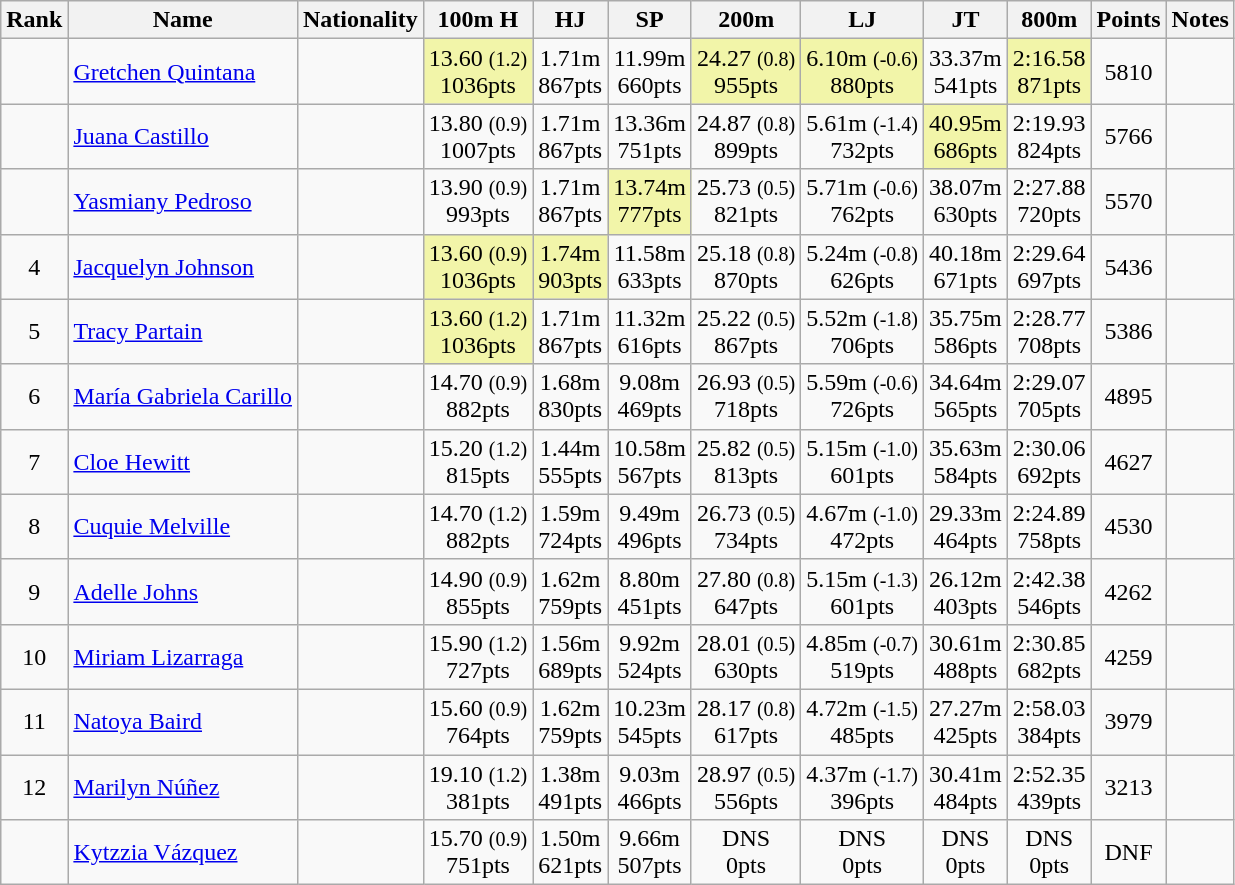<table class="wikitable sortable" style="text-align:center">
<tr>
<th>Rank</th>
<th>Name</th>
<th>Nationality</th>
<th>100m H</th>
<th>HJ</th>
<th>SP</th>
<th>200m</th>
<th>LJ</th>
<th>JT</th>
<th>800m</th>
<th>Points</th>
<th>Notes</th>
</tr>
<tr>
<td align=center></td>
<td align=left><a href='#'>Gretchen Quintana</a></td>
<td align=left></td>
<td bgcolor=#F2F5A9>13.60 <small>(1.2)</small><br> 1036pts</td>
<td>1.71m<br> 867pts</td>
<td>11.99m<br> 660pts</td>
<td bgcolor=#F2F5A9>24.27 <small>(0.8)</small><br> 955pts</td>
<td bgcolor=#F2F5A9>6.10m <small>(-0.6)</small><br> 880pts</td>
<td>33.37m<br> 541pts</td>
<td bgcolor=#F2F5A9>2:16.58<br> 871pts</td>
<td>5810</td>
<td></td>
</tr>
<tr>
<td align=center></td>
<td align=left><a href='#'>Juana Castillo</a></td>
<td align=left></td>
<td>13.80 <small>(0.9)</small><br> 1007pts</td>
<td>1.71m<br> 867pts</td>
<td>13.36m<br> 751pts</td>
<td>24.87 <small>(0.8)</small><br> 899pts</td>
<td>5.61m <small>(-1.4)</small><br> 732pts</td>
<td bgcolor=#F2F5A9>40.95m<br> 686pts</td>
<td>2:19.93<br> 824pts</td>
<td>5766</td>
<td></td>
</tr>
<tr>
<td align=center></td>
<td align=left><a href='#'>Yasmiany Pedroso</a></td>
<td align=left></td>
<td>13.90 <small>(0.9)</small><br> 993pts</td>
<td>1.71m<br> 867pts</td>
<td bgcolor=#F2F5A9>13.74m<br> 777pts</td>
<td>25.73 <small>(0.5)</small><br> 821pts</td>
<td>5.71m <small>(-0.6)</small><br> 762pts</td>
<td>38.07m<br> 630pts</td>
<td>2:27.88<br> 720pts</td>
<td>5570</td>
<td></td>
</tr>
<tr>
<td align=center>4</td>
<td align=left><a href='#'>Jacquelyn Johnson</a></td>
<td align=left></td>
<td bgcolor=#F2F5A9>13.60 <small>(0.9)</small><br> 1036pts</td>
<td bgcolor=#F2F5A9>1.74m<br> 903pts</td>
<td>11.58m<br> 633pts</td>
<td>25.18 <small>(0.8)</small><br> 870pts</td>
<td>5.24m <small>(-0.8)</small><br> 626pts</td>
<td>40.18m<br> 671pts</td>
<td>2:29.64<br> 697pts</td>
<td>5436</td>
<td></td>
</tr>
<tr>
<td align=center>5</td>
<td align=left><a href='#'>Tracy Partain</a></td>
<td align=left></td>
<td bgcolor=#F2F5A9>13.60 <small>(1.2)</small><br> 1036pts</td>
<td>1.71m<br> 867pts</td>
<td>11.32m<br> 616pts</td>
<td>25.22 <small>(0.5)</small><br> 867pts</td>
<td>5.52m <small>(-1.8)</small><br> 706pts</td>
<td>35.75m<br> 586pts</td>
<td>2:28.77<br> 708pts</td>
<td>5386</td>
<td></td>
</tr>
<tr>
<td align=center>6</td>
<td align=left><a href='#'>María Gabriela Carillo</a></td>
<td align=left></td>
<td>14.70 <small>(0.9)</small><br> 882pts</td>
<td>1.68m<br> 830pts</td>
<td>9.08m<br> 469pts</td>
<td>26.93 <small>(0.5)</small><br> 718pts</td>
<td>5.59m <small>(-0.6)</small><br> 726pts</td>
<td>34.64m<br> 565pts</td>
<td>2:29.07<br> 705pts</td>
<td>4895</td>
<td></td>
</tr>
<tr>
<td align=center>7</td>
<td align=left><a href='#'>Cloe Hewitt</a></td>
<td align=left></td>
<td>15.20 <small>(1.2)</small><br> 815pts</td>
<td>1.44m<br> 555pts</td>
<td>10.58m<br> 567pts</td>
<td>25.82 <small>(0.5)</small><br> 813pts</td>
<td>5.15m <small>(-1.0)</small><br> 601pts</td>
<td>35.63m<br> 584pts</td>
<td>2:30.06<br> 692pts</td>
<td>4627</td>
<td></td>
</tr>
<tr>
<td align=center>8</td>
<td align=left><a href='#'>Cuquie Melville</a></td>
<td align=left></td>
<td>14.70 <small>(1.2)</small><br> 882pts</td>
<td>1.59m<br> 724pts</td>
<td>9.49m<br> 496pts</td>
<td>26.73 <small>(0.5)</small><br> 734pts</td>
<td>4.67m <small>(-1.0)</small><br> 472pts</td>
<td>29.33m<br> 464pts</td>
<td>2:24.89<br> 758pts</td>
<td>4530</td>
<td></td>
</tr>
<tr>
<td align=center>9</td>
<td align=left><a href='#'>Adelle Johns</a></td>
<td align=left></td>
<td>14.90 <small>(0.9)</small><br> 855pts</td>
<td>1.62m<br> 759pts</td>
<td>8.80m<br> 451pts</td>
<td>27.80 <small>(0.8)</small><br> 647pts</td>
<td>5.15m <small>(-1.3)</small><br> 601pts</td>
<td>26.12m<br> 403pts</td>
<td>2:42.38<br> 546pts</td>
<td>4262</td>
<td></td>
</tr>
<tr>
<td align=center>10</td>
<td align=left><a href='#'>Miriam Lizarraga</a></td>
<td align=left></td>
<td>15.90 <small>(1.2)</small><br> 727pts</td>
<td>1.56m<br> 689pts</td>
<td>9.92m<br> 524pts</td>
<td>28.01 <small>(0.5)</small><br> 630pts</td>
<td>4.85m <small>(-0.7)</small><br> 519pts</td>
<td>30.61m<br> 488pts</td>
<td>2:30.85<br> 682pts</td>
<td>4259</td>
<td></td>
</tr>
<tr>
<td align=center>11</td>
<td align=left><a href='#'>Natoya Baird</a></td>
<td align=left></td>
<td>15.60 <small>(0.9)</small><br> 764pts</td>
<td>1.62m<br> 759pts</td>
<td>10.23m<br> 545pts</td>
<td>28.17 <small>(0.8)</small><br> 617pts</td>
<td>4.72m <small>(-1.5)</small><br> 485pts</td>
<td>27.27m<br> 425pts</td>
<td>2:58.03<br> 384pts</td>
<td>3979</td>
<td></td>
</tr>
<tr>
<td align=center>12</td>
<td align=left><a href='#'>Marilyn Núñez</a></td>
<td align=left></td>
<td>19.10 <small>(1.2)</small><br> 381pts</td>
<td>1.38m<br> 491pts</td>
<td>9.03m<br> 466pts</td>
<td>28.97 <small>(0.5)</small><br> 556pts</td>
<td>4.37m <small>(-1.7)</small><br> 396pts</td>
<td>30.41m<br> 484pts</td>
<td>2:52.35<br> 439pts</td>
<td>3213</td>
<td></td>
</tr>
<tr>
<td align=center></td>
<td align=left><a href='#'>Kytzzia Vázquez</a></td>
<td align=left></td>
<td>15.70 <small>(0.9)</small><br> 751pts</td>
<td>1.50m<br> 621pts</td>
<td>9.66m<br> 507pts</td>
<td>DNS<br> 0pts</td>
<td>DNS<br> 0pts</td>
<td>DNS<br> 0pts</td>
<td>DNS<br> 0pts</td>
<td>DNF</td>
<td></td>
</tr>
</table>
